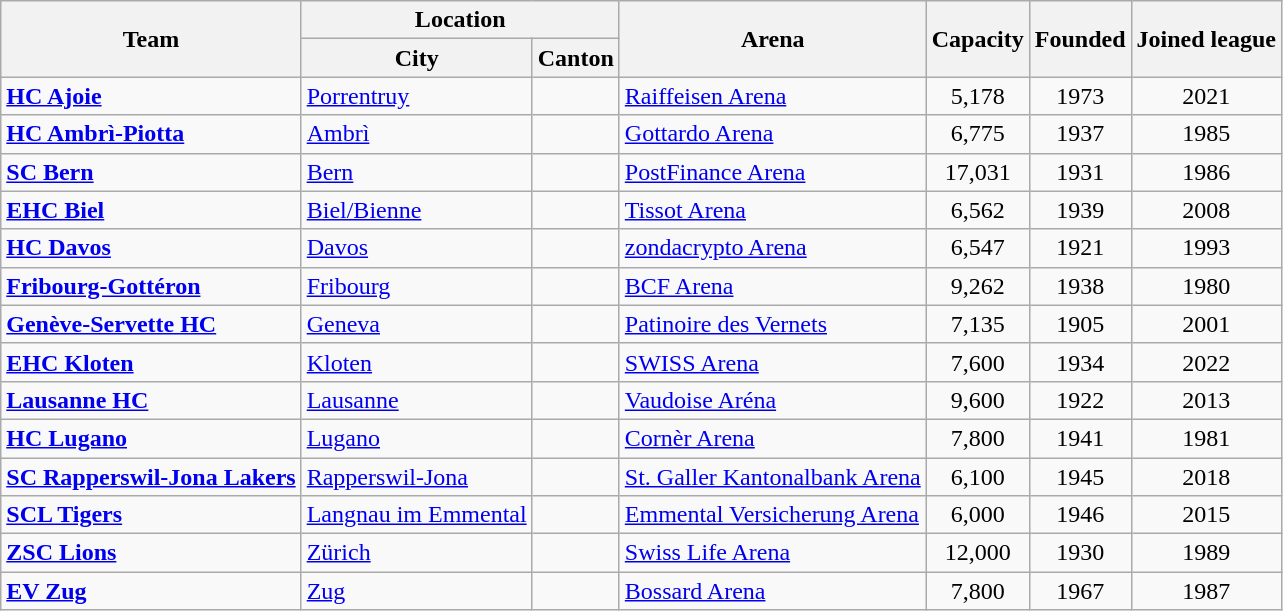<table class="wikitable sortable">
<tr>
<th rowspan=2>Team</th>
<th colspan=2>Location</th>
<th rowspan=2>Arena</th>
<th rowspan=2>Capacity</th>
<th rowspan=2>Founded</th>
<th rowspan=2>Joined league</th>
</tr>
<tr>
<th>City</th>
<th>Canton</th>
</tr>
<tr>
<td><strong><a href='#'>HC Ajoie</a></strong></td>
<td><a href='#'>Porrentruy</a></td>
<td> </td>
<td><a href='#'>Raiffeisen Arena</a></td>
<td align="center">5,178</td>
<td align="center">1973</td>
<td align="center">2021</td>
</tr>
<tr>
<td><strong><a href='#'>HC Ambrì-Piotta</a></strong></td>
<td><a href='#'>Ambrì</a></td>
<td> </td>
<td><a href='#'>Gottardo Arena</a></td>
<td align="center">6,775</td>
<td align="center">1937</td>
<td align="center">1985</td>
</tr>
<tr>
<td><strong><a href='#'>SC Bern</a></strong></td>
<td><a href='#'>Bern</a></td>
<td> </td>
<td><a href='#'>PostFinance Arena</a></td>
<td align="center">17,031</td>
<td align="center">1931</td>
<td align="center">1986</td>
</tr>
<tr>
<td><strong><a href='#'>EHC Biel</a></strong></td>
<td><a href='#'>Biel/Bienne</a></td>
<td> </td>
<td><a href='#'>Tissot Arena</a></td>
<td align="center">6,562</td>
<td align="center">1939</td>
<td align="center">2008</td>
</tr>
<tr>
<td><strong><a href='#'>HC Davos</a></strong></td>
<td><a href='#'>Davos</a></td>
<td> </td>
<td><a href='#'>zondacrypto Arena</a></td>
<td align="center">6,547</td>
<td align="center">1921</td>
<td align="center">1993</td>
</tr>
<tr>
<td><strong><a href='#'>Fribourg-Gottéron</a></strong></td>
<td><a href='#'>Fribourg</a></td>
<td> </td>
<td><a href='#'>BCF Arena</a></td>
<td align="center">9,262</td>
<td align="center">1938</td>
<td align="center">1980</td>
</tr>
<tr>
<td><strong><a href='#'>Genève-Servette HC</a></strong></td>
<td><a href='#'>Geneva</a></td>
<td> </td>
<td><a href='#'>Patinoire des Vernets</a></td>
<td align="center">7,135</td>
<td align="center">1905</td>
<td align="center">2001</td>
</tr>
<tr>
<td><strong><a href='#'>EHC Kloten</a></strong></td>
<td><a href='#'>Kloten</a></td>
<td> </td>
<td><a href='#'>SWISS Arena</a></td>
<td align="center">7,600</td>
<td align="center">1934</td>
<td align="center">2022</td>
</tr>
<tr>
<td><strong><a href='#'>Lausanne HC</a></strong></td>
<td><a href='#'>Lausanne</a></td>
<td> </td>
<td><a href='#'>Vaudoise Aréna</a></td>
<td align="center">9,600</td>
<td align="center">1922</td>
<td align="center">2013</td>
</tr>
<tr>
<td><strong><a href='#'>HC Lugano</a></strong></td>
<td><a href='#'>Lugano</a></td>
<td> </td>
<td><a href='#'>Cornèr Arena</a></td>
<td align="center">7,800</td>
<td align="center">1941</td>
<td align="center">1981</td>
</tr>
<tr>
<td><strong><a href='#'>SC Rapperswil-Jona Lakers</a></strong></td>
<td><a href='#'>Rapperswil-Jona</a></td>
<td> </td>
<td><a href='#'>St. Galler Kantonalbank Arena</a></td>
<td align="center">6,100</td>
<td align="center">1945</td>
<td align="center">2018</td>
</tr>
<tr>
<td><strong><a href='#'>SCL Tigers</a></strong></td>
<td><a href='#'>Langnau im Emmental</a></td>
<td> </td>
<td><a href='#'>Emmental Versicherung Arena</a></td>
<td align="center">6,000</td>
<td align="center">1946</td>
<td align="center">2015</td>
</tr>
<tr>
<td><strong><a href='#'>ZSC Lions</a></strong></td>
<td><a href='#'>Zürich</a></td>
<td> </td>
<td><a href='#'>Swiss Life Arena</a></td>
<td align="center">12,000</td>
<td align="center">1930</td>
<td align="center">1989</td>
</tr>
<tr>
<td><strong><a href='#'>EV Zug</a></strong></td>
<td><a href='#'>Zug</a></td>
<td> </td>
<td><a href='#'>Bossard Arena</a></td>
<td align="center">7,800</td>
<td align="center">1967</td>
<td align="center">1987</td>
</tr>
</table>
